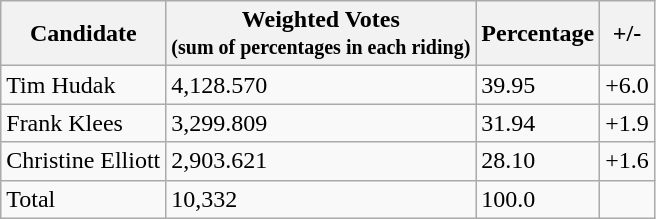<table class="wikitable">
<tr>
<th>Candidate</th>
<th>Weighted Votes<br><small>(sum of percentages in each riding)</small></th>
<th>Percentage</th>
<th>+/-</th>
</tr>
<tr>
<td>Tim Hudak</td>
<td>4,128.570</td>
<td>39.95</td>
<td>+6.0</td>
</tr>
<tr>
<td>Frank Klees</td>
<td>3,299.809</td>
<td>31.94</td>
<td>+1.9</td>
</tr>
<tr>
<td>Christine Elliott</td>
<td>2,903.621</td>
<td>28.10</td>
<td>+1.6</td>
</tr>
<tr>
<td>Total</td>
<td>10,332</td>
<td>100.0</td>
</tr>
</table>
